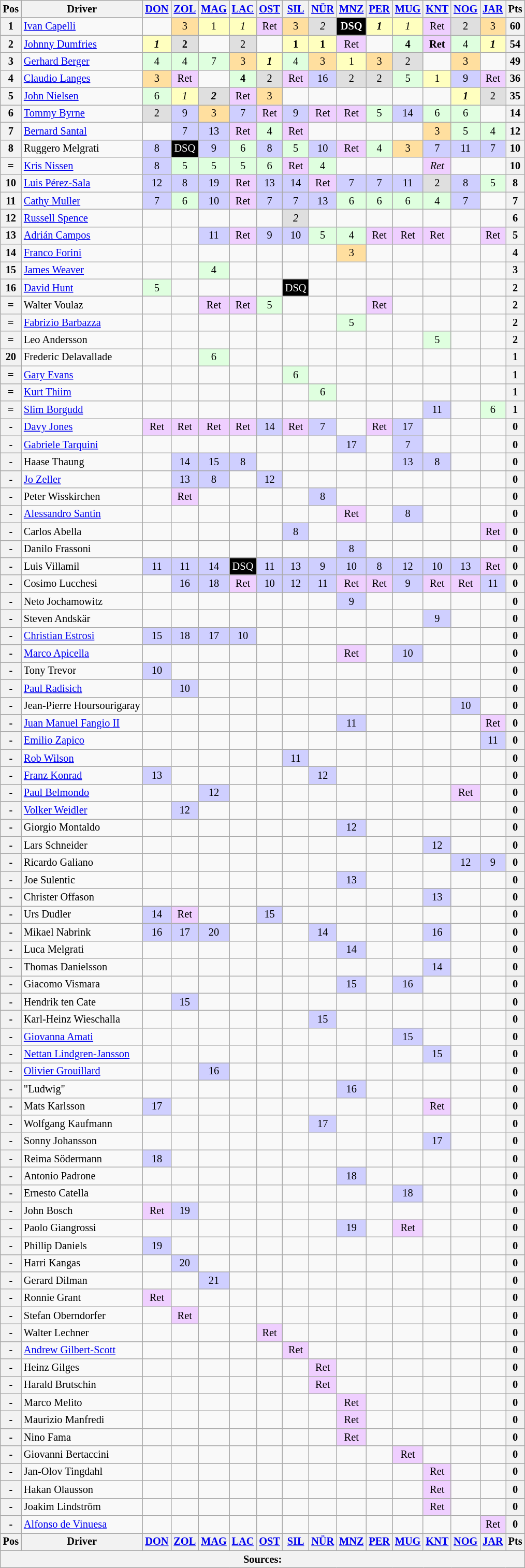<table class="wikitable" style="font-size: 85%; text-align: center;">
<tr>
<th>Pos</th>
<th>Driver</th>
<th><a href='#'>DON</a><br></th>
<th><a href='#'>ZOL</a><br></th>
<th><a href='#'>MAG</a><br></th>
<th><a href='#'>LAC</a><br></th>
<th><a href='#'>OST</a><br></th>
<th><a href='#'>SIL</a><br></th>
<th><a href='#'>NÜR</a><br></th>
<th><a href='#'>MNZ</a><br></th>
<th><a href='#'>PER</a><br></th>
<th><a href='#'>MUG</a><br></th>
<th><a href='#'>KNT</a><br></th>
<th><a href='#'>NOG</a><br></th>
<th><a href='#'>JAR</a><br></th>
<th>Pts</th>
</tr>
<tr>
<th>1</th>
<td align=left> <a href='#'>Ivan Capelli</a></td>
<td></td>
<td style="background:#FFDF9F">3</td>
<td style="background:#FFFFBF">1</td>
<td style="background:#FFFFBF"><em>1</em></td>
<td style="background:#EFCFFF">Ret</td>
<td style="background:#FFDF9F">3</td>
<td style="background:#DFDFDF"><em>2</em></td>
<td style="background:#000000; color:#FFFFFF;"><strong>DSQ</strong></td>
<td style="background:#FFFFBF"><strong><em>1</em></strong></td>
<td style="background:#FFFFBF"><em>1</em></td>
<td style="background:#EFCFFF">Ret</td>
<td style="background:#DFDFDF">2</td>
<td style="background:#FFDF9F">3</td>
<th>60</th>
</tr>
<tr>
<th>2</th>
<td align=left> <a href='#'>Johnny Dumfries</a></td>
<td style="background:#FFFFBF"><strong><em>1</em></strong></td>
<td style="background:#DFDFDF"><strong>2</strong></td>
<td></td>
<td style="background:#DFDFDF">2</td>
<td></td>
<td style="background:#FFFFBF"><strong>1</strong></td>
<td style="background:#FFFFBF"><strong>1</strong></td>
<td style="background:#EFCFFF">Ret</td>
<td></td>
<td style="background:#DFFFDF"><strong>4</strong></td>
<td style="background:#EFCFFF"><strong>Ret</strong></td>
<td style="background:#DFFFDF">4</td>
<td style="background:#FFFFBF"><strong><em>1</em></strong></td>
<th>54</th>
</tr>
<tr>
<th>3</th>
<td align=left> <a href='#'>Gerhard Berger</a></td>
<td style="background:#DFFFDF">4</td>
<td style="background:#DFFFDF">4</td>
<td style="background:#DFFFDF">7</td>
<td style="background:#FFDF9F">3</td>
<td style="background:#FFFFBF"><strong><em>1</em></strong></td>
<td style="background:#DFFFDF">4</td>
<td style="background:#FFDF9F">3</td>
<td style="background:#FFFFBF">1</td>
<td style="background:#FFDF9F">3</td>
<td style="background:#DFDFDF">2</td>
<td></td>
<td style="background:#FFDF9F">3</td>
<td></td>
<th>49</th>
</tr>
<tr>
<th>4</th>
<td align=left> <a href='#'>Claudio Langes</a></td>
<td style="background:#FFDF9F">3</td>
<td style="background:#EFCFFF">Ret</td>
<td></td>
<td style="background:#DFFFDF"><strong>4</strong></td>
<td style="background:#DFDFDF">2</td>
<td style="background:#EFCFFF">Ret</td>
<td style="background:#CFCFFF">16</td>
<td style="background:#DFDFDF">2</td>
<td style="background:#DFDFDF">2</td>
<td style="background:#DFFFDF">5</td>
<td style="background:#FFFFBF">1</td>
<td style="background:#CFCFFF">9</td>
<td style="background:#EFCFFF">Ret</td>
<th>36</th>
</tr>
<tr>
<th>5</th>
<td align=left> <a href='#'>John Nielsen</a></td>
<td style="background:#DFFFDF">6</td>
<td style="background:#FFFFBF"><em>1</em></td>
<td style="background:#DFDFDF"><strong><em>2</em></strong></td>
<td style="background:#EFCFFF">Ret</td>
<td style="background:#FFDF9F">3</td>
<td></td>
<td></td>
<td></td>
<td></td>
<td></td>
<td></td>
<td style="background:#FFFFBF"><strong><em>1</em></strong></td>
<td style="background:#DFDFDF">2</td>
<th>35</th>
</tr>
<tr>
<th>6</th>
<td align=left> <a href='#'>Tommy Byrne</a></td>
<td style="background:#DFDFDF">2</td>
<td style="background:#CFCFFF">9</td>
<td style="background:#FFDF9F">3</td>
<td style="background:#CFCFFF">7</td>
<td style="background:#EFCFFF">Ret</td>
<td style="background:#CFCFFF">9</td>
<td style="background:#EFCFFF">Ret</td>
<td style="background:#EFCFFF">Ret</td>
<td style="background:#DFFFDF">5</td>
<td style="background:#CFCFFF">14</td>
<td style="background:#DFFFDF">6</td>
<td style="background:#DFFFDF">6</td>
<td></td>
<th>14</th>
</tr>
<tr>
<th>7</th>
<td align=left> <a href='#'>Bernard Santal</a></td>
<td></td>
<td style="background:#CFCFFF">7</td>
<td style="background:#CFCFFF">13</td>
<td style="background:#EFCFFF">Ret</td>
<td style="background:#DFFFDF">4</td>
<td style="background:#EFCFFF">Ret</td>
<td></td>
<td></td>
<td></td>
<td></td>
<td style="background:#FFDF9F">3</td>
<td style="background:#DFFFDF">5</td>
<td style="background:#DFFFDF">4</td>
<th>12</th>
</tr>
<tr>
<th>8</th>
<td align=left> Ruggero Melgrati</td>
<td style="background:#CFCFFF">8</td>
<td style="background:#000000; color:#FFFFFF;">DSQ</td>
<td style="background:#CFCFFF">9</td>
<td style="background:#DFFFDF">6</td>
<td style="background:#CFCFFF">8</td>
<td style="background:#DFFFDF">5</td>
<td style="background:#CFCFFF">10</td>
<td style="background:#EFCFFF">Ret</td>
<td style="background:#DFFFDF">4</td>
<td style="background:#FFDF9F">3</td>
<td style="background:#CFCFFF">7</td>
<td style="background:#CFCFFF">11</td>
<td style="background:#CFCFFF">7</td>
<th>10</th>
</tr>
<tr>
<th>=</th>
<td align=left> <a href='#'>Kris Nissen</a></td>
<td style="background:#CFCFFF">8</td>
<td style="background:#DFFFDF">5</td>
<td style="background:#DFFFDF">5</td>
<td style="background:#DFFFDF">5</td>
<td style="background:#DFFFDF">6</td>
<td style="background:#EFCFFF">Ret</td>
<td style="background:#DFFFDF">4</td>
<td></td>
<td></td>
<td></td>
<td style="background:#EFCFFF"><em>Ret</em></td>
<td></td>
<td></td>
<th>10</th>
</tr>
<tr>
<th>10</th>
<td align=left> <a href='#'>Luis Pérez-Sala</a></td>
<td style="background:#CFCFFF">12</td>
<td style="background:#CFCFFF">8</td>
<td style="background:#CFCFFF">19</td>
<td style="background:#EFCFFF">Ret</td>
<td style="background:#CFCFFF">13</td>
<td style="background:#CFCFFF">14</td>
<td style="background:#EFCFFF">Ret</td>
<td style="background:#CFCFFF">7</td>
<td style="background:#CFCFFF">7</td>
<td style="background:#CFCFFF">11</td>
<td style="background:#DFDFDF">2</td>
<td style="background:#CFCFFF">8</td>
<td style="background:#DFFFDF">5</td>
<th>8</th>
</tr>
<tr>
<th>11</th>
<td align=left> <a href='#'>Cathy Muller</a></td>
<td style="background:#CFCFFF">7</td>
<td style="background:#DFFFDF">6</td>
<td style="background:#CFCFFF">10</td>
<td style="background:#EFCFFF">Ret</td>
<td style="background:#CFCFFF">7</td>
<td style="background:#CFCFFF">7</td>
<td style="background:#CFCFFF">13</td>
<td style="background:#DFFFDF">6</td>
<td style="background:#DFFFDF">6</td>
<td style="background:#DFFFDF">6</td>
<td style="background:#DFFFDF">4</td>
<td style="background:#CFCFFF">7</td>
<td></td>
<th>7</th>
</tr>
<tr>
<th>12</th>
<td align=left> <a href='#'>Russell Spence</a></td>
<td></td>
<td></td>
<td></td>
<td></td>
<td></td>
<td style="background:#DFDFDF"><em>2</em></td>
<td></td>
<td></td>
<td></td>
<td></td>
<td></td>
<td></td>
<td></td>
<th>6</th>
</tr>
<tr>
<th>13</th>
<td align=left> <a href='#'>Adrián Campos</a></td>
<td></td>
<td></td>
<td style="background:#CFCFFF">11</td>
<td style="background:#EFCFFF">Ret</td>
<td style="background:#CFCFFF">9</td>
<td style="background:#CFCFFF">10</td>
<td style="background:#DFFFDF">5</td>
<td style="background:#DFFFDF">4</td>
<td style="background:#EFCFFF">Ret</td>
<td style="background:#EFCFFF">Ret</td>
<td style="background:#EFCFFF">Ret</td>
<td></td>
<td style="background:#EFCFFF">Ret</td>
<th>5</th>
</tr>
<tr>
<th>14</th>
<td align=left> <a href='#'>Franco Forini</a></td>
<td></td>
<td></td>
<td></td>
<td></td>
<td></td>
<td></td>
<td></td>
<td style="background:#FFDF9F">3</td>
<td></td>
<td></td>
<td></td>
<td></td>
<td></td>
<th>4</th>
</tr>
<tr>
<th>15</th>
<td align=left> <a href='#'>James Weaver</a></td>
<td></td>
<td></td>
<td style="background:#DFFFDF">4</td>
<td></td>
<td></td>
<td></td>
<td></td>
<td></td>
<td></td>
<td></td>
<td></td>
<td></td>
<td></td>
<th>3</th>
</tr>
<tr>
<th>16</th>
<td align=left> <a href='#'>David Hunt</a></td>
<td style="background:#DFFFDF">5</td>
<td></td>
<td></td>
<td></td>
<td></td>
<td style="background:#000000; color:#FFFFFF;">DSQ</td>
<td></td>
<td></td>
<td></td>
<td></td>
<td></td>
<td></td>
<td></td>
<th>2</th>
</tr>
<tr>
<th>=</th>
<td align=left> Walter Voulaz</td>
<td></td>
<td></td>
<td style="background:#EFCFFF">Ret</td>
<td style="background:#EFCFFF">Ret</td>
<td style="background:#DFFFDF">5</td>
<td></td>
<td></td>
<td></td>
<td style="background:#EFCFFF">Ret</td>
<td></td>
<td></td>
<td></td>
<td></td>
<th>2</th>
</tr>
<tr>
<th>=</th>
<td align=left> <a href='#'>Fabrizio Barbazza</a></td>
<td></td>
<td></td>
<td></td>
<td></td>
<td></td>
<td></td>
<td></td>
<td style="background:#DFFFDF">5</td>
<td></td>
<td></td>
<td></td>
<td></td>
<td></td>
<th>2</th>
</tr>
<tr>
<th>=</th>
<td align=left> Leo Andersson</td>
<td></td>
<td></td>
<td></td>
<td></td>
<td></td>
<td></td>
<td></td>
<td></td>
<td></td>
<td></td>
<td style="background:#DFFFDF">5</td>
<td></td>
<td></td>
<th>2</th>
</tr>
<tr>
<th>20</th>
<td align=left> Frederic Delavallade</td>
<td></td>
<td></td>
<td style="background:#DFFFDF">6</td>
<td></td>
<td></td>
<td></td>
<td></td>
<td></td>
<td></td>
<td></td>
<td></td>
<td></td>
<td></td>
<th>1</th>
</tr>
<tr>
<th>=</th>
<td align=left> <a href='#'>Gary Evans</a></td>
<td></td>
<td></td>
<td></td>
<td></td>
<td></td>
<td style="background:#DFFFDF">6</td>
<td></td>
<td></td>
<td></td>
<td></td>
<td></td>
<td></td>
<td></td>
<th>1</th>
</tr>
<tr>
<th>=</th>
<td align=left> <a href='#'>Kurt Thiim</a></td>
<td></td>
<td></td>
<td></td>
<td></td>
<td></td>
<td></td>
<td style="background:#DFFFDF">6</td>
<td></td>
<td></td>
<td></td>
<td></td>
<td></td>
<td></td>
<th>1</th>
</tr>
<tr>
<th>=</th>
<td align=left> <a href='#'>Slim Borgudd</a></td>
<td></td>
<td></td>
<td></td>
<td></td>
<td></td>
<td></td>
<td></td>
<td></td>
<td></td>
<td></td>
<td style="background:#CFCFFF">11</td>
<td></td>
<td style="background:#DFFFDF">6</td>
<th>1</th>
</tr>
<tr>
<th>-</th>
<td align=left> <a href='#'>Davy Jones</a></td>
<td style="background:#EFCFFF">Ret</td>
<td style="background:#EFCFFF">Ret</td>
<td style="background:#EFCFFF">Ret</td>
<td style="background:#EFCFFF">Ret</td>
<td style="background:#CFCFFF">14</td>
<td style="background:#EFCFFF">Ret</td>
<td style="background:#CFCFFF">7</td>
<td></td>
<td style="background:#EFCFFF">Ret</td>
<td style="background:#CFCFFF">17</td>
<td></td>
<td></td>
<td></td>
<th>0</th>
</tr>
<tr>
<th>-</th>
<td align=left> <a href='#'>Gabriele Tarquini</a></td>
<td></td>
<td></td>
<td></td>
<td></td>
<td></td>
<td></td>
<td></td>
<td style="background:#CFCFFF">17</td>
<td></td>
<td style="background:#CFCFFF">7</td>
<td></td>
<td></td>
<td></td>
<th>0</th>
</tr>
<tr>
<th>-</th>
<td align=left> Haase Thaung</td>
<td></td>
<td style="background:#CFCFFF">14</td>
<td style="background:#CFCFFF">15</td>
<td style="background:#CFCFFF">8</td>
<td></td>
<td></td>
<td></td>
<td></td>
<td></td>
<td style="background:#CFCFFF">13</td>
<td style="background:#CFCFFF">8</td>
<td></td>
<td></td>
<th>0</th>
</tr>
<tr>
<th>-</th>
<td align=left> <a href='#'>Jo Zeller</a></td>
<td></td>
<td style="background:#CFCFFF">13</td>
<td style="background:#CFCFFF">8</td>
<td></td>
<td style="background:#CFCFFF">12</td>
<td></td>
<td></td>
<td></td>
<td></td>
<td></td>
<td></td>
<td></td>
<td></td>
<th>0</th>
</tr>
<tr>
<th>-</th>
<td align=left> Peter Wisskirchen</td>
<td></td>
<td style="background:#EFCFFF">Ret</td>
<td></td>
<td></td>
<td></td>
<td></td>
<td style="background:#CFCFFF">8</td>
<td></td>
<td></td>
<td></td>
<td></td>
<td></td>
<td></td>
<th>0</th>
</tr>
<tr>
<th>-</th>
<td align=left> <a href='#'>Alessandro Santin</a></td>
<td></td>
<td></td>
<td></td>
<td></td>
<td></td>
<td></td>
<td></td>
<td style="background:#EFCFFF">Ret</td>
<td></td>
<td style="background:#CFCFFF">8</td>
<td></td>
<td></td>
<td></td>
<th>0</th>
</tr>
<tr>
<th>-</th>
<td align=left> Carlos Abella</td>
<td></td>
<td></td>
<td></td>
<td></td>
<td></td>
<td style="background:#CFCFFF">8</td>
<td></td>
<td></td>
<td></td>
<td></td>
<td></td>
<td></td>
<td style="background:#EFCFFF">Ret</td>
<th>0</th>
</tr>
<tr>
<th>-</th>
<td align=left> Danilo Frassoni</td>
<td></td>
<td></td>
<td></td>
<td></td>
<td></td>
<td></td>
<td></td>
<td style="background:#CFCFFF">8</td>
<td></td>
<td></td>
<td></td>
<td></td>
<td></td>
<th>0</th>
</tr>
<tr>
<th>-</th>
<td align=left> Luis Villamil</td>
<td style="background:#CFCFFF">11</td>
<td style="background:#CFCFFF">11</td>
<td style="background:#CFCFFF">14</td>
<td style="background:#000000; color:#FFFFFF;">DSQ</td>
<td style="background:#CFCFFF">11</td>
<td style="background:#CFCFFF">13</td>
<td style="background:#CFCFFF">9</td>
<td style="background:#CFCFFF">10</td>
<td style="background:#CFCFFF">8</td>
<td style="background:#CFCFFF">12</td>
<td style="background:#CFCFFF">10</td>
<td style="background:#CFCFFF">13</td>
<td style="background:#EFCFFF">Ret</td>
<th>0</th>
</tr>
<tr>
<th>-</th>
<td align=left> Cosimo Lucchesi</td>
<td></td>
<td style="background:#CFCFFF">16</td>
<td style="background:#CFCFFF">18</td>
<td style="background:#EFCFFF">Ret</td>
<td style="background:#CFCFFF">10</td>
<td style="background:#CFCFFF">12</td>
<td style="background:#CFCFFF">11</td>
<td style="background:#EFCFFF">Ret</td>
<td style="background:#EFCFFF">Ret</td>
<td style="background:#CFCFFF">9</td>
<td style="background:#EFCFFF">Ret</td>
<td style="background:#EFCFFF">Ret</td>
<td style="background:#CFCFFF">11</td>
<th>0</th>
</tr>
<tr>
<th>-</th>
<td align=left> Neto Jochamowitz</td>
<td></td>
<td></td>
<td></td>
<td></td>
<td></td>
<td></td>
<td></td>
<td style="background:#CFCFFF">9</td>
<td></td>
<td></td>
<td></td>
<td></td>
<td></td>
<th>0</th>
</tr>
<tr>
<th>-</th>
<td align=left> Steven Andskär</td>
<td></td>
<td></td>
<td></td>
<td></td>
<td></td>
<td></td>
<td></td>
<td></td>
<td></td>
<td></td>
<td style="background:#CFCFFF">9</td>
<td></td>
<td></td>
<th>0</th>
</tr>
<tr>
<th>-</th>
<td align=left> <a href='#'>Christian Estrosi</a></td>
<td style="background:#CFCFFF">15</td>
<td style="background:#CFCFFF">18</td>
<td style="background:#CFCFFF">17</td>
<td style="background:#CFCFFF">10</td>
<td></td>
<td></td>
<td></td>
<td></td>
<td></td>
<td></td>
<td></td>
<td></td>
<td></td>
<th>0</th>
</tr>
<tr>
<th>-</th>
<td align=left> <a href='#'>Marco Apicella</a></td>
<td></td>
<td></td>
<td></td>
<td></td>
<td></td>
<td></td>
<td></td>
<td style="background:#EFCFFF">Ret</td>
<td></td>
<td style="background:#CFCFFF">10</td>
<td></td>
<td></td>
<td></td>
<th>0</th>
</tr>
<tr>
<th>-</th>
<td align=left> Tony Trevor</td>
<td style="background:#CFCFFF">10</td>
<td></td>
<td></td>
<td></td>
<td></td>
<td></td>
<td></td>
<td></td>
<td></td>
<td></td>
<td></td>
<td></td>
<td></td>
<th>0</th>
</tr>
<tr>
<th>-</th>
<td align=left> <a href='#'>Paul Radisich</a></td>
<td></td>
<td style="background:#CFCFFF">10</td>
<td></td>
<td></td>
<td></td>
<td></td>
<td></td>
<td></td>
<td></td>
<td></td>
<td></td>
<td></td>
<td></td>
<th>0</th>
</tr>
<tr>
<th>-</th>
<td align=left> Jean-Pierre Hoursourigaray</td>
<td></td>
<td></td>
<td></td>
<td></td>
<td></td>
<td></td>
<td></td>
<td></td>
<td></td>
<td></td>
<td></td>
<td style="background:#CFCFFF">10</td>
<td></td>
<th>0</th>
</tr>
<tr>
<th>-</th>
<td align=left> <a href='#'>Juan Manuel Fangio II</a></td>
<td></td>
<td></td>
<td></td>
<td></td>
<td></td>
<td></td>
<td></td>
<td style="background:#CFCFFF">11</td>
<td></td>
<td></td>
<td></td>
<td></td>
<td style="background:#EFCFFF">Ret</td>
<th>0</th>
</tr>
<tr>
<th>-</th>
<td align=left> <a href='#'>Emilio Zapico</a></td>
<td></td>
<td></td>
<td></td>
<td></td>
<td></td>
<td></td>
<td></td>
<td></td>
<td></td>
<td></td>
<td></td>
<td></td>
<td style="background:#CFCFFF">11</td>
<th>0</th>
</tr>
<tr>
<th>-</th>
<td align=left> <a href='#'>Rob Wilson</a></td>
<td></td>
<td></td>
<td></td>
<td></td>
<td></td>
<td style="background:#CFCFFF">11</td>
<td></td>
<td></td>
<td></td>
<td></td>
<td></td>
<td></td>
<td></td>
<th>0</th>
</tr>
<tr>
<th>-</th>
<td align=left> <a href='#'>Franz Konrad</a></td>
<td style="background:#CFCFFF">13</td>
<td></td>
<td></td>
<td></td>
<td></td>
<td></td>
<td style="background:#CFCFFF">12</td>
<td></td>
<td></td>
<td></td>
<td></td>
<td></td>
<td></td>
<th>0</th>
</tr>
<tr>
<th>-</th>
<td align=left> <a href='#'>Paul Belmondo</a></td>
<td></td>
<td></td>
<td style="background:#CFCFFF">12</td>
<td></td>
<td></td>
<td></td>
<td></td>
<td></td>
<td></td>
<td></td>
<td></td>
<td style="background:#EFCFFF">Ret</td>
<td></td>
<th>0</th>
</tr>
<tr>
<th>-</th>
<td align=left> <a href='#'>Volker Weidler</a></td>
<td></td>
<td style="background:#CFCFFF">12</td>
<td></td>
<td></td>
<td></td>
<td></td>
<td></td>
<td></td>
<td></td>
<td></td>
<td></td>
<td></td>
<td></td>
<th>0</th>
</tr>
<tr>
<th>-</th>
<td align=left> Giorgio Montaldo</td>
<td></td>
<td></td>
<td></td>
<td></td>
<td></td>
<td></td>
<td></td>
<td style="background:#CFCFFF">12</td>
<td></td>
<td></td>
<td></td>
<td></td>
<td></td>
<th>0</th>
</tr>
<tr>
<th>-</th>
<td align=left> Lars Schneider</td>
<td></td>
<td></td>
<td></td>
<td></td>
<td></td>
<td></td>
<td></td>
<td></td>
<td></td>
<td></td>
<td style="background:#CFCFFF">12</td>
<td></td>
<td></td>
<th>0</th>
</tr>
<tr>
<th>-</th>
<td align=left> Ricardo Galiano</td>
<td></td>
<td></td>
<td></td>
<td></td>
<td></td>
<td></td>
<td></td>
<td></td>
<td></td>
<td></td>
<td></td>
<td style="background:#CFCFFF">12</td>
<td style="background:#CFCFFF">9</td>
<th>0</th>
</tr>
<tr>
<th>-</th>
<td align=left> Joe Sulentic</td>
<td></td>
<td></td>
<td></td>
<td></td>
<td></td>
<td></td>
<td></td>
<td style="background:#CFCFFF">13</td>
<td></td>
<td></td>
<td></td>
<td></td>
<td></td>
<th>0</th>
</tr>
<tr>
<th>-</th>
<td align=left> Christer Offason</td>
<td></td>
<td></td>
<td></td>
<td></td>
<td></td>
<td></td>
<td></td>
<td></td>
<td></td>
<td></td>
<td style="background:#CFCFFF">13</td>
<td></td>
<td></td>
<th>0</th>
</tr>
<tr>
<th>-</th>
<td align=left> Urs Dudler</td>
<td style="background:#CFCFFF">14</td>
<td style="background:#EFCFFF">Ret</td>
<td></td>
<td></td>
<td style="background:#CFCFFF">15</td>
<td></td>
<td></td>
<td></td>
<td></td>
<td></td>
<td></td>
<td></td>
<td></td>
<th>0</th>
</tr>
<tr>
<th>-</th>
<td align=left> Mikael Nabrink</td>
<td style="background:#CFCFFF">16</td>
<td style="background:#CFCFFF">17</td>
<td style="background:#CFCFFF">20</td>
<td></td>
<td></td>
<td></td>
<td style="background:#CFCFFF">14</td>
<td></td>
<td></td>
<td></td>
<td style="background:#CFCFFF">16</td>
<td></td>
<td></td>
<th>0</th>
</tr>
<tr>
<th>-</th>
<td align=left> Luca Melgrati</td>
<td></td>
<td></td>
<td></td>
<td></td>
<td></td>
<td></td>
<td></td>
<td style="background:#CFCFFF">14</td>
<td></td>
<td></td>
<td></td>
<td></td>
<td></td>
<th>0</th>
</tr>
<tr>
<th>-</th>
<td align=left> Thomas Danielsson</td>
<td></td>
<td></td>
<td></td>
<td></td>
<td></td>
<td></td>
<td></td>
<td></td>
<td></td>
<td></td>
<td style="background:#CFCFFF">14</td>
<td></td>
<td></td>
<th>0</th>
</tr>
<tr>
<th>-</th>
<td align=left> Giacomo Vismara</td>
<td></td>
<td></td>
<td></td>
<td></td>
<td></td>
<td></td>
<td></td>
<td style="background:#CFCFFF">15</td>
<td></td>
<td style="background:#CFCFFF">16</td>
<td></td>
<td></td>
<td></td>
<th>0</th>
</tr>
<tr>
<th>-</th>
<td align=left> Hendrik ten Cate</td>
<td></td>
<td style="background:#CFCFFF">15</td>
<td></td>
<td></td>
<td></td>
<td></td>
<td></td>
<td></td>
<td></td>
<td></td>
<td></td>
<td></td>
<td></td>
<th>0</th>
</tr>
<tr>
<th>-</th>
<td align=left> Karl-Heinz Wieschalla</td>
<td></td>
<td></td>
<td></td>
<td></td>
<td></td>
<td></td>
<td style="background:#CFCFFF">15</td>
<td></td>
<td></td>
<td></td>
<td></td>
<td></td>
<td></td>
<th>0</th>
</tr>
<tr>
<th>-</th>
<td align=left> <a href='#'>Giovanna Amati</a></td>
<td></td>
<td></td>
<td></td>
<td></td>
<td></td>
<td></td>
<td></td>
<td></td>
<td></td>
<td style="background:#CFCFFF">15</td>
<td></td>
<td></td>
<td></td>
<th>0</th>
</tr>
<tr>
<th>-</th>
<td align=left> <a href='#'>Nettan Lindgren-Jansson</a></td>
<td></td>
<td></td>
<td></td>
<td></td>
<td></td>
<td></td>
<td></td>
<td></td>
<td></td>
<td></td>
<td style="background:#CFCFFF">15</td>
<td></td>
<td></td>
<th>0</th>
</tr>
<tr>
<th>-</th>
<td align=left> <a href='#'>Olivier Grouillard</a></td>
<td></td>
<td></td>
<td style="background:#CFCFFF">16</td>
<td></td>
<td></td>
<td></td>
<td></td>
<td></td>
<td></td>
<td></td>
<td></td>
<td></td>
<td></td>
<th>0</th>
</tr>
<tr>
<th>-</th>
<td align=left> "Ludwig"</td>
<td></td>
<td></td>
<td></td>
<td></td>
<td></td>
<td></td>
<td></td>
<td style="background:#CFCFFF">16</td>
<td></td>
<td></td>
<td></td>
<td></td>
<td></td>
<th>0</th>
</tr>
<tr>
<th>-</th>
<td align=left> Mats Karlsson</td>
<td style="background:#CFCFFF">17</td>
<td></td>
<td></td>
<td></td>
<td></td>
<td></td>
<td></td>
<td></td>
<td></td>
<td></td>
<td style="background:#EFCFFF">Ret</td>
<td></td>
<td></td>
<th>0</th>
</tr>
<tr>
<th>-</th>
<td align=left> Wolfgang Kaufmann</td>
<td></td>
<td></td>
<td></td>
<td></td>
<td></td>
<td></td>
<td style="background:#CFCFFF">17</td>
<td></td>
<td></td>
<td></td>
<td></td>
<td></td>
<td></td>
<th>0</th>
</tr>
<tr>
<th>-</th>
<td align=left> Sonny Johansson</td>
<td></td>
<td></td>
<td></td>
<td></td>
<td></td>
<td></td>
<td></td>
<td></td>
<td></td>
<td></td>
<td style="background:#CFCFFF">17</td>
<td></td>
<td></td>
<th>0</th>
</tr>
<tr>
<th>-</th>
<td align=left> Reima Södermann</td>
<td style="background:#CFCFFF">18</td>
<td></td>
<td></td>
<td></td>
<td></td>
<td></td>
<td></td>
<td></td>
<td></td>
<td></td>
<td></td>
<td></td>
<td></td>
<th>0</th>
</tr>
<tr>
<th>-</th>
<td align=left> Antonio Padrone</td>
<td></td>
<td></td>
<td></td>
<td></td>
<td></td>
<td></td>
<td></td>
<td style="background:#CFCFFF">18</td>
<td></td>
<td></td>
<td></td>
<td></td>
<td></td>
<th>0</th>
</tr>
<tr>
<th>-</th>
<td align=left> Ernesto Catella</td>
<td></td>
<td></td>
<td></td>
<td></td>
<td></td>
<td></td>
<td></td>
<td></td>
<td></td>
<td style="background:#CFCFFF">18</td>
<td></td>
<td></td>
<td></td>
<th>0</th>
</tr>
<tr>
<th>-</th>
<td align=left> John Bosch</td>
<td style="background:#EFCFFF">Ret</td>
<td style="background:#CFCFFF">19</td>
<td></td>
<td></td>
<td></td>
<td></td>
<td></td>
<td></td>
<td></td>
<td></td>
<td></td>
<td></td>
<td></td>
<th>0</th>
</tr>
<tr>
<th>-</th>
<td align=left> Paolo Giangrossi</td>
<td></td>
<td></td>
<td></td>
<td></td>
<td></td>
<td></td>
<td></td>
<td style="background:#CFCFFF">19</td>
<td></td>
<td style="background:#EFCFFF">Ret</td>
<td></td>
<td></td>
<td></td>
<th>0</th>
</tr>
<tr>
<th>-</th>
<td align=left> Phillip Daniels</td>
<td style="background:#CFCFFF">19</td>
<td></td>
<td></td>
<td></td>
<td></td>
<td></td>
<td></td>
<td></td>
<td></td>
<td></td>
<td></td>
<td></td>
<td></td>
<th>0</th>
</tr>
<tr>
<th>-</th>
<td align=left> Harri Kangas</td>
<td></td>
<td style="background:#CFCFFF">20</td>
<td></td>
<td></td>
<td></td>
<td></td>
<td></td>
<td></td>
<td></td>
<td></td>
<td></td>
<td></td>
<td></td>
<th>0</th>
</tr>
<tr>
<th>-</th>
<td align=left> Gerard Dilman</td>
<td></td>
<td></td>
<td style="background:#CFCFFF">21</td>
<td></td>
<td></td>
<td></td>
<td></td>
<td></td>
<td></td>
<td></td>
<td></td>
<td></td>
<td></td>
<th>0</th>
</tr>
<tr>
<th>-</th>
<td align=left> Ronnie Grant</td>
<td style="background:#EFCFFF">Ret</td>
<td></td>
<td></td>
<td></td>
<td></td>
<td></td>
<td></td>
<td></td>
<td></td>
<td></td>
<td></td>
<td></td>
<td></td>
<th>0</th>
</tr>
<tr>
<th>-</th>
<td align=left> Stefan Oberndorfer</td>
<td></td>
<td style="background:#EFCFFF">Ret</td>
<td></td>
<td></td>
<td></td>
<td></td>
<td></td>
<td></td>
<td></td>
<td></td>
<td></td>
<td></td>
<td></td>
<th>0</th>
</tr>
<tr>
<th>-</th>
<td align=left> Walter Lechner</td>
<td></td>
<td></td>
<td></td>
<td></td>
<td style="background:#EFCFFF">Ret</td>
<td></td>
<td></td>
<td></td>
<td></td>
<td></td>
<td></td>
<td></td>
<td></td>
<th>0</th>
</tr>
<tr>
<th>-</th>
<td align=left> <a href='#'>Andrew Gilbert-Scott</a></td>
<td></td>
<td></td>
<td></td>
<td></td>
<td></td>
<td style="background:#EFCFFF">Ret</td>
<td></td>
<td></td>
<td></td>
<td></td>
<td></td>
<td></td>
<td></td>
<th>0</th>
</tr>
<tr>
<th>-</th>
<td align=left> Heinz Gilges</td>
<td></td>
<td></td>
<td></td>
<td></td>
<td></td>
<td></td>
<td style="background:#EFCFFF">Ret</td>
<td></td>
<td></td>
<td></td>
<td></td>
<td></td>
<td></td>
<th>0</th>
</tr>
<tr>
<th>-</th>
<td align=left> Harald Brutschin</td>
<td></td>
<td></td>
<td></td>
<td></td>
<td></td>
<td></td>
<td style="background:#EFCFFF">Ret</td>
<td></td>
<td></td>
<td></td>
<td></td>
<td></td>
<td></td>
<th>0</th>
</tr>
<tr>
<th>-</th>
<td align=left> Marco Melito</td>
<td></td>
<td></td>
<td></td>
<td></td>
<td></td>
<td></td>
<td></td>
<td style="background:#EFCFFF">Ret</td>
<td></td>
<td></td>
<td></td>
<td></td>
<td></td>
<th>0</th>
</tr>
<tr>
<th>-</th>
<td align=left> Maurizio Manfredi</td>
<td></td>
<td></td>
<td></td>
<td></td>
<td></td>
<td></td>
<td></td>
<td style="background:#EFCFFF">Ret</td>
<td></td>
<td></td>
<td></td>
<td></td>
<td></td>
<th>0</th>
</tr>
<tr>
<th>-</th>
<td align=left> Nino Fama</td>
<td></td>
<td></td>
<td></td>
<td></td>
<td></td>
<td></td>
<td></td>
<td style="background:#EFCFFF">Ret</td>
<td></td>
<td></td>
<td></td>
<td></td>
<td></td>
<th>0</th>
</tr>
<tr>
<th>-</th>
<td align=left> Giovanni Bertaccini</td>
<td></td>
<td></td>
<td></td>
<td></td>
<td></td>
<td></td>
<td></td>
<td></td>
<td></td>
<td style="background:#EFCFFF">Ret</td>
<td></td>
<td></td>
<td></td>
<th>0</th>
</tr>
<tr>
<th>-</th>
<td align=left> Jan-Olov Tingdahl</td>
<td></td>
<td></td>
<td></td>
<td></td>
<td></td>
<td></td>
<td></td>
<td></td>
<td></td>
<td></td>
<td style="background:#EFCFFF">Ret</td>
<td></td>
<td></td>
<th>0</th>
</tr>
<tr>
<th>-</th>
<td align=left> Hakan Olausson</td>
<td></td>
<td></td>
<td></td>
<td></td>
<td></td>
<td></td>
<td></td>
<td></td>
<td></td>
<td></td>
<td style="background:#EFCFFF">Ret</td>
<td></td>
<td></td>
<th>0</th>
</tr>
<tr>
<th>-</th>
<td align=left> Joakim Lindström</td>
<td></td>
<td></td>
<td></td>
<td></td>
<td></td>
<td></td>
<td></td>
<td></td>
<td></td>
<td></td>
<td style="background:#EFCFFF">Ret</td>
<td></td>
<td></td>
<th>0</th>
</tr>
<tr>
<th>-</th>
<td align=left> <a href='#'>Alfonso de Vinuesa</a></td>
<td></td>
<td></td>
<td></td>
<td></td>
<td></td>
<td></td>
<td></td>
<td></td>
<td></td>
<td></td>
<td></td>
<td></td>
<td style="background:#EFCFFF">Ret</td>
<th>0</th>
</tr>
<tr>
<th>Pos</th>
<th>Driver</th>
<th><a href='#'>DON</a><br></th>
<th><a href='#'>ZOL</a><br></th>
<th><a href='#'>MAG</a><br></th>
<th><a href='#'>LAC</a><br></th>
<th><a href='#'>OST</a><br></th>
<th><a href='#'>SIL</a><br></th>
<th><a href='#'>NÜR</a><br></th>
<th><a href='#'>MNZ</a><br></th>
<th><a href='#'>PER</a><br></th>
<th><a href='#'>MUG</a><br></th>
<th><a href='#'>KNT</a><br></th>
<th><a href='#'>NOG</a><br></th>
<th><a href='#'>JAR</a><br></th>
<th>Pts</th>
</tr>
<tr>
<th colspan="20">Sources:</th>
</tr>
</table>
